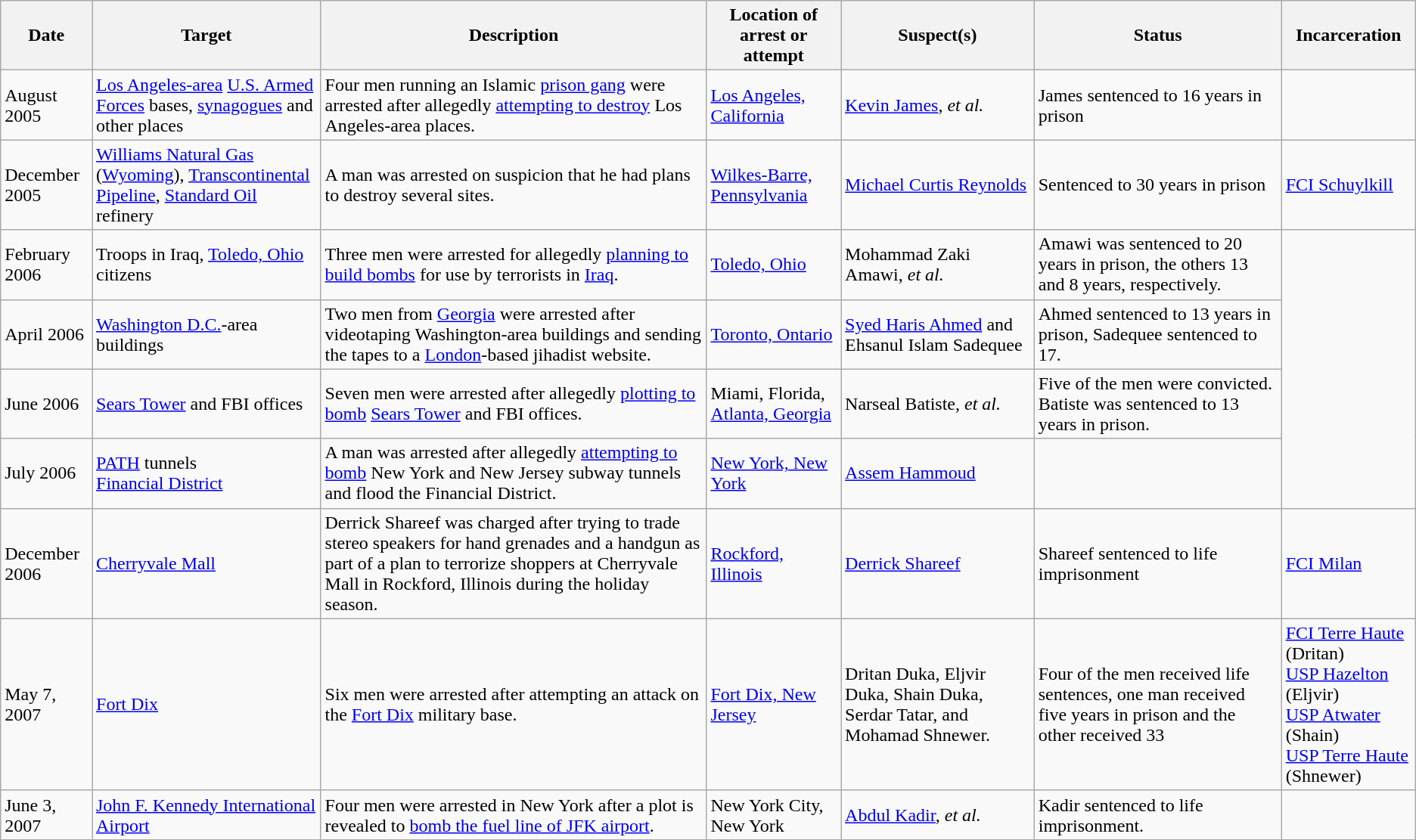<table class="wikitable">
<tr>
<th>Date</th>
<th>Target</th>
<th>Description</th>
<th>Location of arrest or attempt</th>
<th>Suspect(s)</th>
<th>Status</th>
<th>Incarceration</th>
</tr>
<tr>
<td>August 2005</td>
<td><a href='#'>Los Angeles-area</a> <a href='#'>U.S. Armed Forces</a> bases, <a href='#'>synagogues</a> and other places</td>
<td>Four men running an Islamic <a href='#'>prison gang</a> were arrested after allegedly <a href='#'>attempting to destroy</a> Los Angeles-area places.</td>
<td><a href='#'>Los Angeles, California</a></td>
<td><a href='#'>Kevin James</a>, <em>et al.</em></td>
<td>James sentenced to 16 years in prison</td>
</tr>
<tr>
<td>December 2005</td>
<td><a href='#'>Williams Natural Gas</a> (<a href='#'>Wyoming</a>), <a href='#'>Transcontinental Pipeline</a>, <a href='#'>Standard Oil</a> refinery</td>
<td>A man was arrested on suspicion that he had plans to destroy several sites.</td>
<td><a href='#'>Wilkes-Barre, Pennsylvania</a></td>
<td><a href='#'>Michael Curtis Reynolds</a></td>
<td>Sentenced to 30 years in prison</td>
<td><a href='#'>FCI Schuylkill</a></td>
</tr>
<tr>
<td>February 2006</td>
<td>Troops in Iraq, <a href='#'>Toledo, Ohio</a> citizens</td>
<td>Three men were arrested for allegedly <a href='#'>planning to build bombs</a> for use by terrorists in <a href='#'>Iraq</a>.</td>
<td><a href='#'>Toledo, Ohio</a></td>
<td>Mohammad Zaki Amawi, <em>et al.</em></td>
<td>Amawi was sentenced to 20 years in prison, the others 13 and 8 years, respectively.</td>
</tr>
<tr>
<td>April 2006</td>
<td><a href='#'>Washington D.C.</a>-area buildings</td>
<td>Two men from <a href='#'>Georgia</a> were arrested after videotaping Washington-area buildings and sending the tapes to a <a href='#'>London</a>-based jihadist website.</td>
<td><a href='#'>Toronto, Ontario</a></td>
<td><a href='#'>Syed Haris Ahmed</a> and Ehsanul Islam Sadequee</td>
<td>Ahmed sentenced to 13 years in prison, Sadequee sentenced to 17.</td>
</tr>
<tr>
<td>June 2006</td>
<td><a href='#'>Sears Tower</a> and FBI offices</td>
<td>Seven men were arrested after allegedly <a href='#'>plotting to bomb</a> <a href='#'>Sears Tower</a> and FBI offices.</td>
<td>Miami, Florida, <a href='#'>Atlanta, Georgia</a></td>
<td>Narseal Batiste, <em>et al.</em></td>
<td>Five of the men were convicted. Batiste was sentenced to 13 years in prison.</td>
</tr>
<tr>
<td>July 2006</td>
<td><a href='#'>PATH</a> tunnels<br><a href='#'>Financial District</a></td>
<td>A man was arrested after allegedly <a href='#'>attempting to bomb</a> New York and New Jersey subway tunnels and flood the Financial District.</td>
<td><a href='#'>New York, New York</a></td>
<td><a href='#'>Assem Hammoud</a></td>
<td></td>
</tr>
<tr>
<td>December 2006</td>
<td><a href='#'>Cherryvale Mall</a></td>
<td>Derrick Shareef was charged after trying to trade stereo speakers for hand grenades and a handgun as part of a plan to terrorize shoppers at Cherryvale Mall in Rockford, Illinois during the holiday season.</td>
<td><a href='#'>Rockford, Illinois</a></td>
<td><a href='#'>Derrick Shareef</a></td>
<td>Shareef sentenced to life imprisonment</td>
<td><a href='#'>FCI Milan</a></td>
</tr>
<tr>
<td>May 7, 2007</td>
<td><a href='#'>Fort Dix</a></td>
<td>Six men were arrested after attempting an attack on the <a href='#'>Fort Dix</a> military base.</td>
<td><a href='#'>Fort Dix, New Jersey</a></td>
<td>Dritan Duka, Eljvir Duka, Shain Duka, Serdar Tatar, and Mohamad Shnewer.</td>
<td>Four of the men received life sentences, one man received five years in prison and the other received 33</td>
<td><a href='#'>FCI Terre Haute</a> (Dritan)<br><a href='#'>USP Hazelton</a> (Eljvir)<br><a href='#'>USP Atwater</a> (Shain)<br><a href='#'>USP Terre Haute</a> (Shnewer)</td>
</tr>
<tr>
<td>June 3, 2007</td>
<td><a href='#'>John F. Kennedy International Airport</a></td>
<td>Four men were arrested in New York after a plot is revealed to <a href='#'>bomb the fuel line of JFK airport</a>.</td>
<td>New York City, New York</td>
<td><a href='#'>Abdul Kadir</a>, <em>et al.</em></td>
<td>Kadir sentenced to life imprisonment.</td>
</tr>
</table>
